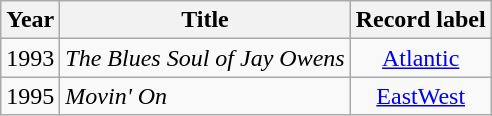<table class="wikitable sortable">
<tr>
<th>Year</th>
<th>Title</th>
<th>Record label</th>
</tr>
<tr>
<td>1993</td>
<td><em>The Blues Soul of Jay Owens</em></td>
<td style="text-align:center;"><a href='#'>Atlantic</a></td>
</tr>
<tr>
<td>1995</td>
<td><em>Movin' On</em></td>
<td style="text-align:center;"><a href='#'>EastWest</a></td>
</tr>
</table>
